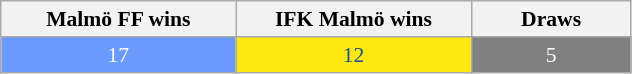<table class="wikitable" style="font-size:90%; text-align:center;">
<tr>
<th width=150>Malmö FF wins</th>
<th width=150>IFK Malmö wins</th>
<th width=100>Draws</th>
</tr>
<tr>
<td style="background:#6A9AFC; color:white;">17</td>
<td style="background:#FDE910; color:#205090;">12</td>
<td style="background:#808080; color:white;">5</td>
</tr>
</table>
